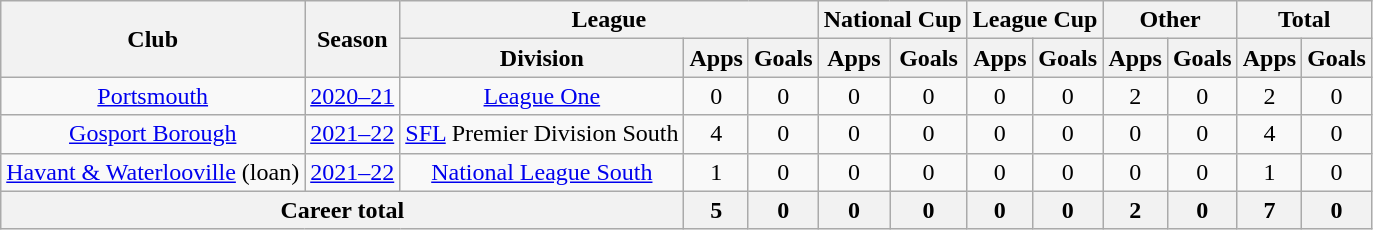<table class="wikitable" style="text-align: center">
<tr>
<th rowspan="2">Club</th>
<th rowspan="2">Season</th>
<th colspan="3">League</th>
<th colspan="2">National Cup</th>
<th colspan="2">League Cup</th>
<th colspan="2">Other</th>
<th colspan="2">Total</th>
</tr>
<tr>
<th>Division</th>
<th>Apps</th>
<th>Goals</th>
<th>Apps</th>
<th>Goals</th>
<th>Apps</th>
<th>Goals</th>
<th>Apps</th>
<th>Goals</th>
<th>Apps</th>
<th>Goals</th>
</tr>
<tr>
<td rowspan="1"><a href='#'>Portsmouth</a></td>
<td><a href='#'>2020–21</a></td>
<td><a href='#'>League One</a></td>
<td>0</td>
<td>0</td>
<td>0</td>
<td>0</td>
<td>0</td>
<td>0</td>
<td>2</td>
<td>0</td>
<td>2</td>
<td>0</td>
</tr>
<tr>
<td rowspan="1"><a href='#'>Gosport Borough</a></td>
<td><a href='#'>2021–22</a></td>
<td><a href='#'>SFL</a> Premier Division South</td>
<td>4</td>
<td>0</td>
<td>0</td>
<td>0</td>
<td>0</td>
<td>0</td>
<td>0</td>
<td>0</td>
<td>4</td>
<td>0</td>
</tr>
<tr>
<td rowspan="1"><a href='#'>Havant & Waterlooville</a> (loan)</td>
<td><a href='#'>2021–22</a></td>
<td><a href='#'>National League South</a></td>
<td>1</td>
<td>0</td>
<td>0</td>
<td>0</td>
<td>0</td>
<td>0</td>
<td>0</td>
<td>0</td>
<td>1</td>
<td>0</td>
</tr>
<tr>
<th colspan="3">Career total</th>
<th>5</th>
<th>0</th>
<th>0</th>
<th>0</th>
<th>0</th>
<th>0</th>
<th>2</th>
<th>0</th>
<th>7</th>
<th>0</th>
</tr>
</table>
